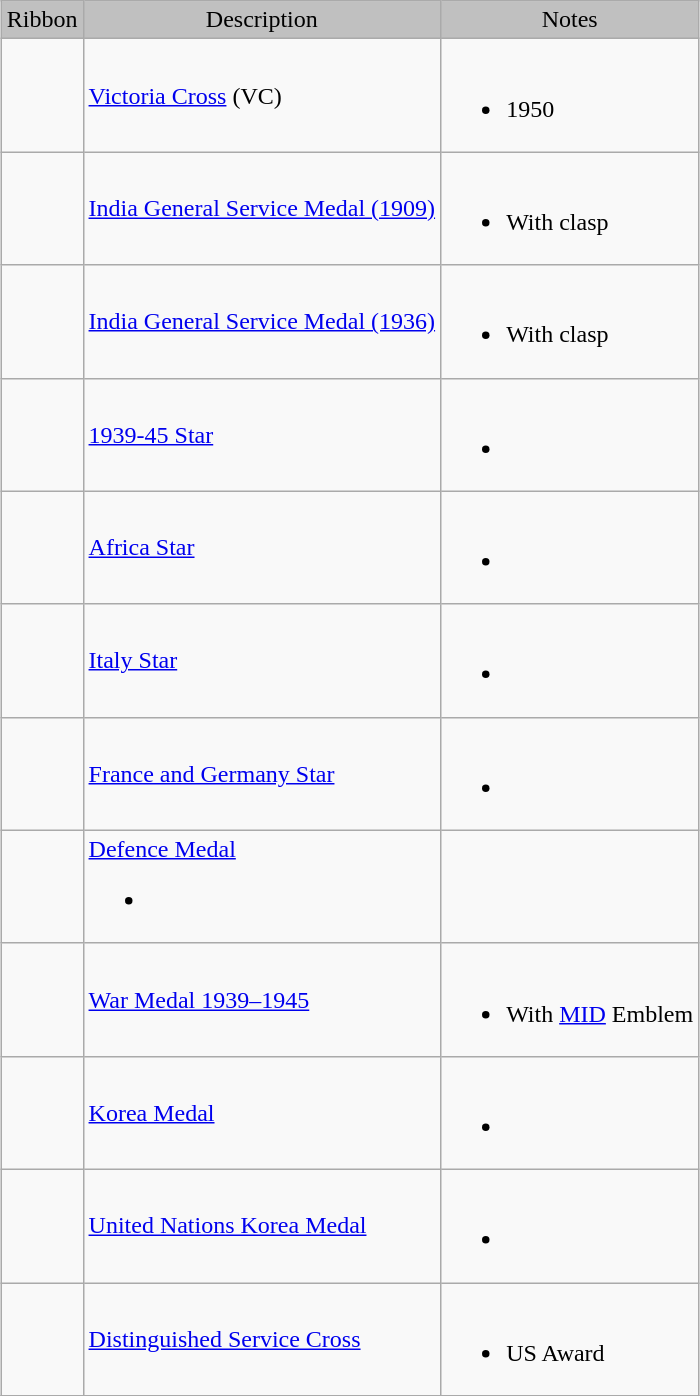<table class="wikitable" style="margin:1em auto;">
<tr style="background:silver;" align="center">
<td>Ribbon</td>
<td>Description</td>
<td>Notes</td>
</tr>
<tr>
<td></td>
<td><a href='#'>Victoria Cross</a> (VC)</td>
<td><br><ul><li>1950</li></ul></td>
</tr>
<tr>
<td></td>
<td><a href='#'>India General Service Medal (1909)</a></td>
<td><br><ul><li>With clasp</li></ul></td>
</tr>
<tr>
<td></td>
<td><a href='#'>India General Service Medal (1936)</a></td>
<td><br><ul><li>With clasp</li></ul></td>
</tr>
<tr>
<td></td>
<td><a href='#'>1939-45 Star</a></td>
<td><br><ul><li></li></ul></td>
</tr>
<tr>
<td></td>
<td><a href='#'>Africa Star</a></td>
<td><br><ul><li></li></ul></td>
</tr>
<tr>
<td></td>
<td><a href='#'>Italy Star</a></td>
<td><br><ul><li></li></ul></td>
</tr>
<tr>
<td></td>
<td><a href='#'>France and Germany Star</a></td>
<td><br><ul><li></li></ul></td>
</tr>
<tr>
<td></td>
<td><a href='#'>Defence Medal</a><br><ul><li></li></ul></td>
</tr>
<tr>
<td></td>
<td><a href='#'>War Medal 1939–1945</a></td>
<td><br><ul><li>With <a href='#'>MID</a> Emblem</li></ul></td>
</tr>
<tr>
<td></td>
<td><a href='#'>Korea Medal</a></td>
<td><br><ul><li></li></ul></td>
</tr>
<tr>
<td></td>
<td><a href='#'>United Nations Korea Medal</a></td>
<td><br><ul><li></li></ul></td>
</tr>
<tr>
<td></td>
<td><a href='#'>Distinguished Service Cross</a></td>
<td><br><ul><li>US Award</li></ul></td>
</tr>
<tr>
</tr>
</table>
